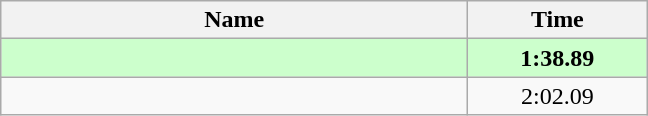<table class="wikitable" style="text-align:center;">
<tr>
<th style="width:19em">Name</th>
<th style="width:7em">Time</th>
</tr>
<tr bgcolor=ccffcc>
<td align=left><strong></strong></td>
<td><strong>1:38.89</strong></td>
</tr>
<tr>
<td align=left></td>
<td>2:02.09</td>
</tr>
</table>
